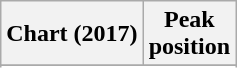<table class="wikitable sortable plainrowheaders" style="text-align:center">
<tr>
<th scope="col">Chart (2017)</th>
<th scope="col">Peak<br>position</th>
</tr>
<tr>
</tr>
<tr>
</tr>
<tr>
</tr>
<tr>
</tr>
<tr>
</tr>
<tr>
</tr>
<tr>
</tr>
<tr>
</tr>
</table>
